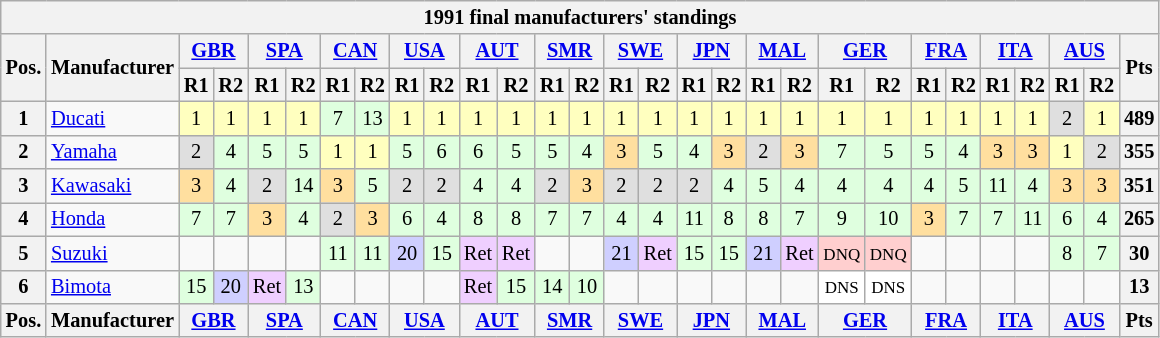<table class="wikitable" style="font-size: 85%; text-align: center">
<tr>
<th colspan=33>1991 final manufacturers' standings</th>
</tr>
<tr valign="top">
<th valign="middle" rowspan=2>Pos.</th>
<th valign="middle" rowspan=2>Manufacturer</th>
<th colspan=2><a href='#'>GBR</a><br></th>
<th colspan=2><a href='#'>SPA</a><br></th>
<th colspan=2><a href='#'>CAN</a><br></th>
<th colspan=2><a href='#'>USA</a><br></th>
<th colspan=2><a href='#'>AUT</a><br></th>
<th colspan=2><a href='#'>SMR</a><br></th>
<th colspan=2><a href='#'>SWE</a><br></th>
<th colspan=2><a href='#'>JPN</a><br></th>
<th colspan=2><a href='#'>MAL</a><br></th>
<th colspan=2><a href='#'>GER</a><br></th>
<th colspan=2><a href='#'>FRA</a><br></th>
<th colspan=2><a href='#'>ITA</a><br></th>
<th colspan=2><a href='#'>AUS</a><br></th>
<th valign="middle" rowspan=2>Pts</th>
</tr>
<tr>
<th>R1</th>
<th>R2</th>
<th>R1</th>
<th>R2</th>
<th>R1</th>
<th>R2</th>
<th>R1</th>
<th>R2</th>
<th>R1</th>
<th>R2</th>
<th>R1</th>
<th>R2</th>
<th>R1</th>
<th>R2</th>
<th>R1</th>
<th>R2</th>
<th>R1</th>
<th>R2</th>
<th>R1</th>
<th>R2</th>
<th>R1</th>
<th>R2</th>
<th>R1</th>
<th>R2</th>
<th>R1</th>
<th>R2</th>
</tr>
<tr>
<th>1</th>
<td align=left> <a href='#'>Ducati</a></td>
<td style="background:#ffffbf;">1</td>
<td style="background:#ffffbf;">1</td>
<td style="background:#ffffbf;">1</td>
<td style="background:#ffffbf;">1</td>
<td style="background:#dfffdf;">7</td>
<td style="background:#dfffdf;">13</td>
<td style="background:#ffffbf;">1</td>
<td style="background:#ffffbf;">1</td>
<td style="background:#ffffbf;">1</td>
<td style="background:#ffffbf;">1</td>
<td style="background:#ffffbf;">1</td>
<td style="background:#ffffbf;">1</td>
<td style="background:#ffffbf;">1</td>
<td style="background:#ffffbf;">1</td>
<td style="background:#ffffbf;">1</td>
<td style="background:#ffffbf;">1</td>
<td style="background:#ffffbf;">1</td>
<td style="background:#ffffbf;">1</td>
<td style="background:#ffffbf;">1</td>
<td style="background:#ffffbf;">1</td>
<td style="background:#ffffbf;">1</td>
<td style="background:#ffffbf;">1</td>
<td style="background:#ffffbf;">1</td>
<td style="background:#ffffbf;">1</td>
<td style="background:#dfdfdf;">2</td>
<td style="background:#ffffbf;">1</td>
<th>489</th>
</tr>
<tr>
<th>2</th>
<td align=left> <a href='#'>Yamaha</a></td>
<td style="background:#dfdfdf;">2</td>
<td style="background:#dfffdf;">4</td>
<td style="background:#dfffdf;">5</td>
<td style="background:#dfffdf;">5</td>
<td style="background:#ffffbf;">1</td>
<td style="background:#ffffbf;">1</td>
<td style="background:#dfffdf;">5</td>
<td style="background:#dfffdf;">6</td>
<td style="background:#dfffdf;">6</td>
<td style="background:#dfffdf;">5</td>
<td style="background:#dfffdf;">5</td>
<td style="background:#dfffdf;">4</td>
<td style="background:#ffdf9f;">3</td>
<td style="background:#dfffdf;">5</td>
<td style="background:#dfffdf;">4</td>
<td style="background:#ffdf9f;">3</td>
<td style="background:#dfdfdf;">2</td>
<td style="background:#ffdf9f;">3</td>
<td style="background:#dfffdf;">7</td>
<td style="background:#dfffdf;">5</td>
<td style="background:#dfffdf;">5</td>
<td style="background:#dfffdf;">4</td>
<td style="background:#ffdf9f;">3</td>
<td style="background:#ffdf9f;">3</td>
<td style="background:#ffffbf;">1</td>
<td style="background:#dfdfdf;">2</td>
<th>355</th>
</tr>
<tr>
<th>3</th>
<td align=left> <a href='#'>Kawasaki</a></td>
<td style="background:#ffdf9f;">3</td>
<td style="background:#dfffdf;">4</td>
<td style="background:#dfdfdf;">2</td>
<td style="background:#dfffdf;">14</td>
<td style="background:#ffdf9f;">3</td>
<td style="background:#dfffdf;">5</td>
<td style="background:#dfdfdf;">2</td>
<td style="background:#dfdfdf;">2</td>
<td style="background:#dfffdf;">4</td>
<td style="background:#dfffdf;">4</td>
<td style="background:#dfdfdf;">2</td>
<td style="background:#ffdf9f;">3</td>
<td style="background:#dfdfdf;">2</td>
<td style="background:#dfdfdf;">2</td>
<td style="background:#dfdfdf;">2</td>
<td style="background:#dfffdf;">4</td>
<td style="background:#dfffdf;">5</td>
<td style="background:#dfffdf;">4</td>
<td style="background:#dfffdf;">4</td>
<td style="background:#dfffdf;">4</td>
<td style="background:#dfffdf;">4</td>
<td style="background:#dfffdf;">5</td>
<td style="background:#dfffdf;">11</td>
<td style="background:#dfffdf;">4</td>
<td style="background:#ffdf9f;">3</td>
<td style="background:#ffdf9f;">3</td>
<th>351</th>
</tr>
<tr>
<th>4</th>
<td align=left> <a href='#'>Honda</a></td>
<td style="background:#dfffdf;">7</td>
<td style="background:#dfffdf;">7</td>
<td style="background:#ffdf9f;">3</td>
<td style="background:#dfffdf;">4</td>
<td style="background:#dfdfdf;">2</td>
<td style="background:#ffdf9f;">3</td>
<td style="background:#dfffdf;">6</td>
<td style="background:#dfffdf;">4</td>
<td style="background:#dfffdf;">8</td>
<td style="background:#dfffdf;">8</td>
<td style="background:#dfffdf;">7</td>
<td style="background:#dfffdf;">7</td>
<td style="background:#dfffdf;">4</td>
<td style="background:#dfffdf;">4</td>
<td style="background:#dfffdf;">11</td>
<td style="background:#dfffdf;">8</td>
<td style="background:#dfffdf;">8</td>
<td style="background:#dfffdf;">7</td>
<td style="background:#dfffdf;">9</td>
<td style="background:#dfffdf;">10</td>
<td style="background:#ffdf9f;">3</td>
<td style="background:#dfffdf;">7</td>
<td style="background:#dfffdf;">7</td>
<td style="background:#dfffdf;">11</td>
<td style="background:#dfffdf;">6</td>
<td style="background:#dfffdf;">4</td>
<th>265</th>
</tr>
<tr>
<th>5</th>
<td align=left> <a href='#'>Suzuki</a></td>
<td></td>
<td></td>
<td></td>
<td></td>
<td style="background:#dfffdf;">11</td>
<td style="background:#dfffdf;">11</td>
<td style="background:#cfcfff;">20</td>
<td style="background:#dfffdf;">15</td>
<td style="background:#efcfff;">Ret</td>
<td style="background:#efcfff;">Ret</td>
<td></td>
<td></td>
<td style="background:#cfcfff;">21</td>
<td style="background:#efcfff;">Ret</td>
<td style="background:#dfffdf;">15</td>
<td style="background:#dfffdf;">15</td>
<td style="background:#cfcfff;">21</td>
<td style="background:#efcfff;">Ret</td>
<td style="background:#ffcfcf;"><small>DNQ</small></td>
<td style="background:#ffcfcf;"><small>DNQ</small></td>
<td></td>
<td></td>
<td></td>
<td></td>
<td style="background:#dfffdf;">8</td>
<td style="background:#dfffdf;">7</td>
<th>30</th>
</tr>
<tr>
<th>6</th>
<td align=left> <a href='#'>Bimota</a></td>
<td style="background:#dfffdf;">15</td>
<td style="background:#cfcfff;">20</td>
<td style="background:#efcfff;">Ret</td>
<td style="background:#dfffdf;">13</td>
<td></td>
<td></td>
<td></td>
<td></td>
<td style="background:#efcfff;">Ret</td>
<td style="background:#dfffdf;">15</td>
<td style="background:#dfffdf;">14</td>
<td style="background:#dfffdf;">10</td>
<td></td>
<td></td>
<td></td>
<td></td>
<td></td>
<td></td>
<td style="background:#ffffff;"><small>DNS</small></td>
<td style="background:#ffffff;"><small>DNS</small></td>
<td></td>
<td></td>
<td></td>
<td></td>
<td></td>
<td></td>
<th>13</th>
</tr>
<tr valign="top">
<th valign="middle">Pos.</th>
<th valign="middle">Manufacturer</th>
<th colspan=2><a href='#'>GBR</a><br></th>
<th colspan=2><a href='#'>SPA</a><br></th>
<th colspan=2><a href='#'>CAN</a><br></th>
<th colspan=2><a href='#'>USA</a><br></th>
<th colspan=2><a href='#'>AUT</a><br></th>
<th colspan=2><a href='#'>SMR</a><br></th>
<th colspan=2><a href='#'>SWE</a><br></th>
<th colspan=2><a href='#'>JPN</a><br></th>
<th colspan=2><a href='#'>MAL</a><br></th>
<th colspan=2><a href='#'>GER</a><br></th>
<th colspan=2><a href='#'>FRA</a><br></th>
<th colspan=2><a href='#'>ITA</a><br></th>
<th colspan=2><a href='#'>AUS</a><br></th>
<th valign="middle">Pts</th>
</tr>
</table>
